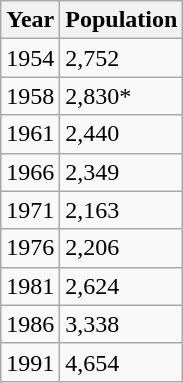<table class="wikitable">
<tr>
<th>Year</th>
<th>Population</th>
</tr>
<tr>
<td>1954</td>
<td>2,752</td>
</tr>
<tr>
<td>1958</td>
<td>2,830*</td>
</tr>
<tr>
<td>1961</td>
<td>2,440</td>
</tr>
<tr>
<td>1966</td>
<td>2,349</td>
</tr>
<tr>
<td>1971</td>
<td>2,163</td>
</tr>
<tr>
<td>1976</td>
<td>2,206</td>
</tr>
<tr>
<td>1981</td>
<td>2,624</td>
</tr>
<tr>
<td>1986</td>
<td>3,338</td>
</tr>
<tr>
<td>1991</td>
<td>4,654</td>
</tr>
</table>
